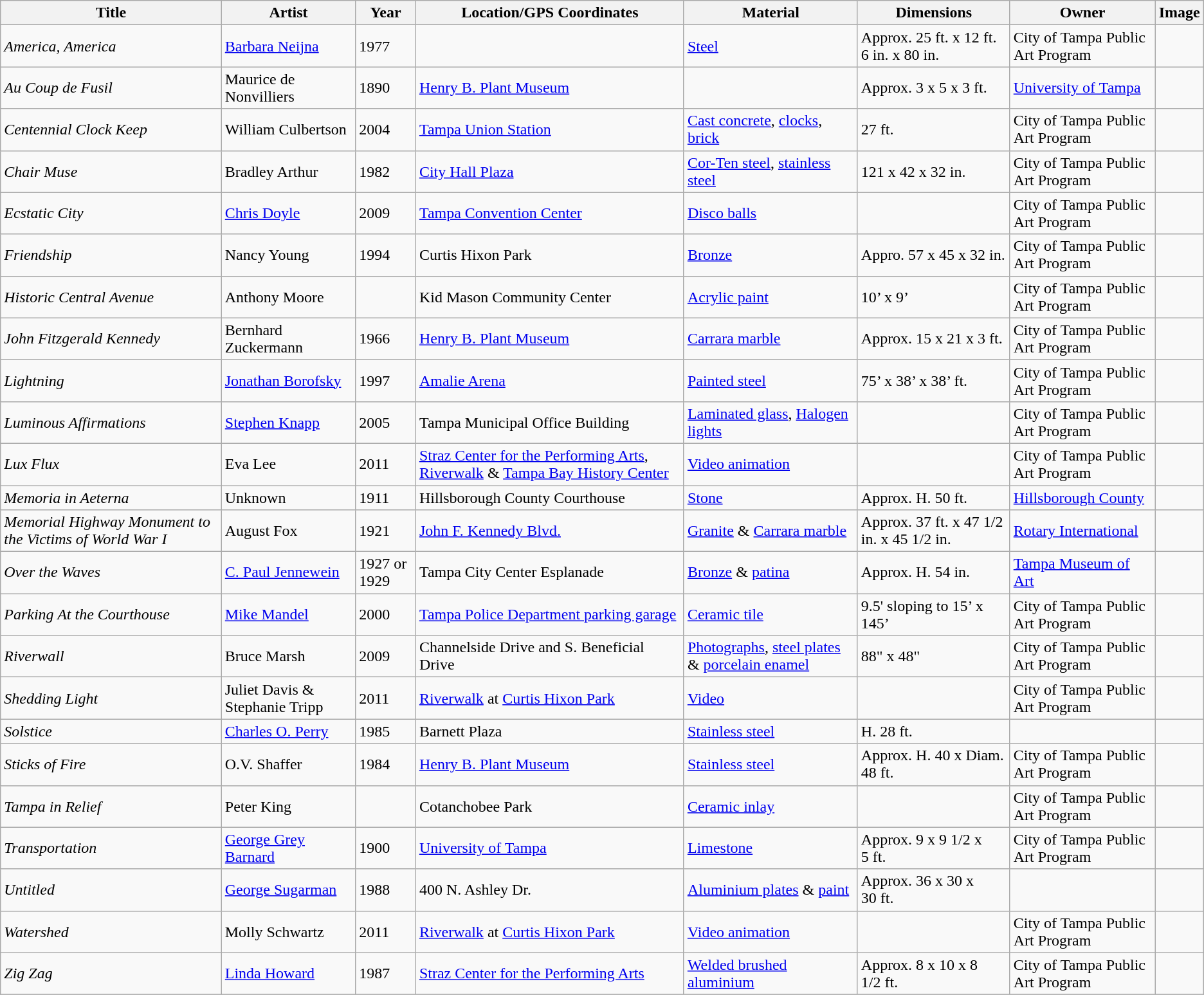<table class="wikitable sortable">
<tr>
<th>Title</th>
<th>Artist</th>
<th>Year</th>
<th>Location/GPS Coordinates</th>
<th>Material</th>
<th>Dimensions</th>
<th>Owner</th>
<th>Image</th>
</tr>
<tr>
<td><em>America, America</em></td>
<td><a href='#'>Barbara Neijna</a></td>
<td>1977</td>
<td></td>
<td><a href='#'>Steel</a></td>
<td>Approx. 25 ft. x 12 ft. 6 in. x 80 in.</td>
<td>City of Tampa Public Art Program</td>
<td></td>
</tr>
<tr>
<td><em>Au Coup de Fusil</em></td>
<td>Maurice de Nonvilliers</td>
<td>1890</td>
<td><a href='#'>Henry B. Plant Museum</a></td>
<td></td>
<td>Approx. 3 x 5 x 3 ft.</td>
<td><a href='#'>University of Tampa</a></td>
<td></td>
</tr>
<tr>
<td><em>Centennial Clock Keep</em></td>
<td>William Culbertson</td>
<td>2004</td>
<td><a href='#'>Tampa Union Station</a> </td>
<td><a href='#'>Cast concrete</a>, <a href='#'>clocks</a>, <a href='#'>brick</a></td>
<td>27 ft.</td>
<td>City of Tampa Public Art Program</td>
<td></td>
</tr>
<tr>
<td><em>Chair Muse</em></td>
<td>Bradley Arthur</td>
<td>1982</td>
<td><a href='#'>City Hall Plaza</a></td>
<td><a href='#'>Cor-Ten steel</a>, <a href='#'>stainless steel</a></td>
<td>121 x 42 x 32 in.</td>
<td>City of Tampa Public Art Program</td>
<td></td>
</tr>
<tr>
<td><em>Ecstatic City</em></td>
<td><a href='#'>Chris Doyle</a></td>
<td>2009</td>
<td><a href='#'>Tampa Convention Center</a></td>
<td><a href='#'>Disco balls</a></td>
<td></td>
<td>City of Tampa Public Art Program</td>
<td></td>
</tr>
<tr>
<td><em>Friendship</em></td>
<td>Nancy Young</td>
<td>1994</td>
<td>Curtis Hixon Park</td>
<td><a href='#'>Bronze</a></td>
<td>Appro. 57 x 45 x 32 in.</td>
<td>City of Tampa Public Art Program</td>
<td></td>
</tr>
<tr>
<td><em>Historic Central Avenue</em></td>
<td>Anthony Moore</td>
<td></td>
<td>Kid Mason Community Center</td>
<td><a href='#'>Acrylic paint</a></td>
<td>10’ x 9’</td>
<td>City of Tampa Public Art Program</td>
<td></td>
</tr>
<tr>
<td><em>John Fitzgerald Kennedy</em></td>
<td>Bernhard Zuckermann</td>
<td>1966</td>
<td><a href='#'>Henry B. Plant Museum</a></td>
<td><a href='#'>Carrara marble</a></td>
<td>Approx. 15 x 21 x 3 ft.</td>
<td>City of Tampa Public Art Program</td>
<td></td>
</tr>
<tr>
<td><em>Lightning</em></td>
<td><a href='#'>Jonathan Borofsky</a></td>
<td>1997</td>
<td><a href='#'>Amalie Arena</a><br></td>
<td><a href='#'>Painted steel</a></td>
<td>75’ x 38’ x 38’ ft.</td>
<td>City of Tampa Public Art Program</td>
<td></td>
</tr>
<tr>
<td><em>Luminous Affirmations</em></td>
<td><a href='#'>Stephen Knapp</a></td>
<td>2005</td>
<td>Tampa Municipal Office Building</td>
<td><a href='#'>Laminated glass</a>, <a href='#'>Halogen lights</a></td>
<td></td>
<td>City of Tampa Public Art Program</td>
<td></td>
</tr>
<tr>
<td><em>Lux Flux</em></td>
<td>Eva Lee</td>
<td>2011</td>
<td><a href='#'>Straz Center for the Performing Arts</a>, <a href='#'>Riverwalk</a> & <a href='#'>Tampa Bay History Center</a></td>
<td><a href='#'>Video animation</a></td>
<td></td>
<td>City of Tampa Public Art Program</td>
<td></td>
</tr>
<tr>
<td><em>Memoria in Aeterna</em></td>
<td>Unknown</td>
<td>1911</td>
<td>Hillsborough County Courthouse</td>
<td><a href='#'>Stone</a></td>
<td>Approx. H. 50 ft.</td>
<td><a href='#'>Hillsborough County</a></td>
<td></td>
</tr>
<tr>
<td><em>Memorial Highway Monument to the Victims of World War I</em></td>
<td>August Fox</td>
<td>1921</td>
<td><a href='#'>John F. Kennedy Blvd.</a></td>
<td><a href='#'>Granite</a> & <a href='#'>Carrara marble</a></td>
<td>Approx. 37 ft. x 47 1/2 in. x 45 1/2 in.</td>
<td><a href='#'>Rotary International</a></td>
<td></td>
</tr>
<tr>
<td><em>Over the Waves</em></td>
<td><a href='#'>C. Paul Jennewein</a></td>
<td>1927 or 1929</td>
<td>Tampa City Center Esplanade</td>
<td><a href='#'>Bronze</a> & <a href='#'>patina</a></td>
<td>Approx. H. 54 in.</td>
<td><a href='#'>Tampa Museum of Art</a></td>
<td></td>
</tr>
<tr>
<td><em>Parking At the Courthouse</em></td>
<td><a href='#'>Mike Mandel</a></td>
<td>2000</td>
<td><a href='#'>Tampa Police Department parking garage</a></td>
<td><a href='#'>Ceramic tile</a></td>
<td>9.5' sloping to 15’ x 145’</td>
<td>City of Tampa Public Art Program</td>
<td></td>
</tr>
<tr>
<td><em>Riverwall</em></td>
<td>Bruce Marsh</td>
<td>2009</td>
<td>Channelside Drive and S. Beneficial Drive</td>
<td><a href='#'>Photographs</a>, <a href='#'>steel plates</a> & <a href='#'>porcelain enamel</a></td>
<td>88" x 48"</td>
<td>City of Tampa Public Art Program</td>
<td></td>
</tr>
<tr>
<td><em>Shedding Light</em></td>
<td>Juliet Davis & Stephanie Tripp</td>
<td>2011</td>
<td><a href='#'>Riverwalk</a> at <a href='#'>Curtis Hixon Park</a></td>
<td><a href='#'>Video</a></td>
<td></td>
<td>City of Tampa Public Art Program</td>
<td></td>
</tr>
<tr>
<td><em>Solstice</em></td>
<td><a href='#'>Charles O. Perry</a></td>
<td>1985</td>
<td>Barnett Plaza</td>
<td><a href='#'>Stainless steel</a></td>
<td>H. 28 ft.</td>
<td></td>
<td></td>
</tr>
<tr>
<td><em>Sticks of Fire</em></td>
<td>O.V. Shaffer</td>
<td>1984</td>
<td><a href='#'>Henry B. Plant Museum</a></td>
<td><a href='#'>Stainless steel</a></td>
<td>Approx. H. 40 x Diam. 48 ft.</td>
<td>City of Tampa Public Art Program</td>
<td></td>
</tr>
<tr>
<td><em>Tampa in Relief</em></td>
<td>Peter King</td>
<td></td>
<td>Cotanchobee Park</td>
<td><a href='#'>Ceramic inlay</a></td>
<td></td>
<td>City of Tampa Public Art Program</td>
<td></td>
</tr>
<tr>
<td><em>Transportation</em></td>
<td><a href='#'>George Grey Barnard</a></td>
<td>1900</td>
<td><a href='#'>University of Tampa</a></td>
<td><a href='#'>Limestone</a></td>
<td>Approx. 9 x 9 1/2 x 5 ft.</td>
<td>City of Tampa Public Art Program</td>
<td></td>
</tr>
<tr>
<td><em>Untitled</em></td>
<td><a href='#'>George Sugarman</a></td>
<td>1988</td>
<td>400 N. Ashley Dr.</td>
<td><a href='#'>Aluminium plates</a> & <a href='#'>paint</a></td>
<td>Approx. 36 x 30 x 30 ft.</td>
<td></td>
<td></td>
</tr>
<tr>
<td><em>Watershed</em></td>
<td>Molly Schwartz</td>
<td>2011</td>
<td><a href='#'>Riverwalk</a> at <a href='#'>Curtis Hixon Park</a></td>
<td><a href='#'>Video animation</a></td>
<td></td>
<td>City of Tampa Public Art Program</td>
<td></td>
</tr>
<tr>
<td><em>Zig Zag</em></td>
<td><a href='#'>Linda Howard</a></td>
<td>1987</td>
<td><a href='#'>Straz Center for the Performing Arts</a></td>
<td><a href='#'>Welded brushed aluminium</a></td>
<td>Approx. 8 x 10 x 8 1/2 ft.</td>
<td>City of Tampa Public Art Program</td>
<td></td>
</tr>
<tr>
</tr>
</table>
